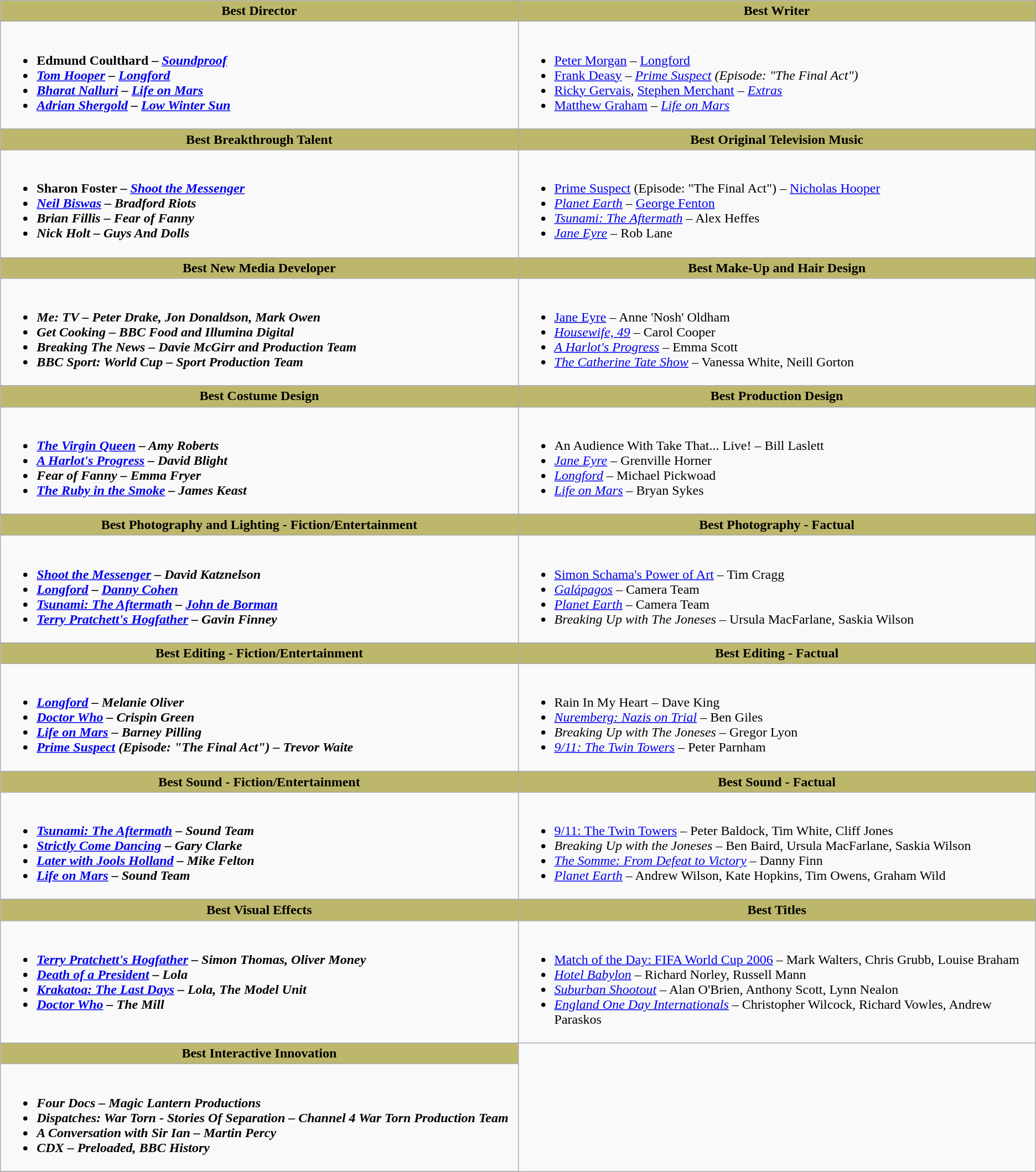<table class="wikitable">
<tr>
<th style="background:#BDB76B; width:50%">Best Director</th>
<th style="background:#BDB76B; width:50%">Best Writer</th>
</tr>
<tr>
<td valign="top"><br><ul><li><strong>Edmund Coulthard – <em><a href='#'>Soundproof</a><strong><em></li><li><a href='#'>Tom Hooper</a> – </em><a href='#'>Longford</a><em></li><li><a href='#'>Bharat Nalluri</a> – </em><a href='#'>Life on Mars</a><em></li><li><a href='#'>Adrian Shergold</a> – </em><a href='#'>Low Winter Sun</a><em></li></ul></td>
<td valign="top"><br><ul><li></strong><a href='#'>Peter Morgan</a> – </em><a href='#'>Longford</a></em></strong></li><li><a href='#'>Frank Deasy</a> – <em><a href='#'>Prime Suspect</a> (Episode: "The Final Act")</em></li><li><a href='#'>Ricky Gervais</a>, <a href='#'>Stephen Merchant</a> – <em><a href='#'>Extras</a></em></li><li><a href='#'>Matthew Graham</a> – <em><a href='#'>Life on Mars</a></em></li></ul></td>
</tr>
<tr>
</tr>
<tr>
<th style="background:#BDB76B; width:50%">Best Breakthrough Talent</th>
<th style="background:#BDB76B; width:50%">Best Original Television Music</th>
</tr>
<tr>
<td valign="top"><br><ul><li><strong>Sharon Foster – <em><a href='#'>Shoot the Messenger</a><strong><em></li><li><a href='#'>Neil Biswas</a> – </em>Bradford Riots<em></li><li>Brian Fillis – </em>Fear of Fanny<em></li><li>Nick Holt – </em>Guys And Dolls<em></li></ul></td>
<td valign="top"><br><ul><li></em></strong><a href='#'>Prime Suspect</a> (Episode: "The Final Act")</em> – <a href='#'>Nicholas Hooper</a></strong></li><li><em><a href='#'>Planet Earth</a></em> – <a href='#'>George Fenton</a></li><li><em><a href='#'>Tsunami: The Aftermath</a></em> – Alex Heffes</li><li><em><a href='#'>Jane Eyre</a></em> – Rob Lane</li></ul></td>
</tr>
<tr>
</tr>
<tr>
<th style="background:#BDB76B; width:50%">Best New Media Developer</th>
<th style="background:#BDB76B; width:50%">Best Make-Up and Hair Design</th>
</tr>
<tr>
<td valign="top"><br><ul><li><strong><em>Me: TV<em> – Peter Drake, Jon Donaldson, Mark Owen<strong></li><li></em>Get Cooking<em> – BBC Food and Illumina Digital</li><li></em>Breaking The News<em> – Davie McGirr and Production Team</li><li></em>BBC Sport: World Cup<em> – Sport Production Team</li></ul></td>
<td valign="top"><br><ul><li></em></strong><a href='#'>Jane Eyre</a></em> – Anne 'Nosh' Oldham</strong></li><li><em><a href='#'>Housewife, 49</a></em> – Carol Cooper</li><li><em><a href='#'>A Harlot's Progress</a></em> – Emma Scott</li><li><em><a href='#'>The Catherine Tate Show</a></em> – Vanessa White, Neill Gorton</li></ul></td>
</tr>
<tr>
</tr>
<tr>
<th style="background:#BDB76B; width:50%">Best Costume Design</th>
<th style="background:#BDB76B; width:50%">Best Production Design</th>
</tr>
<tr>
<td valign="top"><br><ul><li><strong><em><a href='#'>The Virgin Queen</a><em> – Amy Roberts<strong></li><li></em><a href='#'>A Harlot's Progress</a><em> – David Blight</li><li></em>Fear of Fanny<em> – Emma Fryer</li><li></em><a href='#'>The Ruby in the Smoke</a><em> – James Keast</li></ul></td>
<td valign="top"><br><ul><li></em></strong>An Audience With Take That... Live!</em> – Bill Laslett</strong></li><li><em><a href='#'>Jane Eyre</a></em> – Grenville Horner</li><li><em><a href='#'>Longford</a></em> – Michael Pickwoad</li><li><em><a href='#'>Life on Mars</a></em> – Bryan Sykes</li></ul></td>
</tr>
<tr>
</tr>
<tr>
<th style="background:#BDB76B; width:50%">Best Photography and Lighting - Fiction/Entertainment</th>
<th style="background:#BDB76B; width:50%">Best Photography - Factual</th>
</tr>
<tr>
<td valign="top"><br><ul><li><strong><em><a href='#'>Shoot the Messenger</a><em> – David Katznelson<strong></li><li></em><a href='#'>Longford</a><em> – <a href='#'>Danny Cohen</a></li><li></em><a href='#'>Tsunami: The Aftermath</a><em> – <a href='#'>John de Borman</a></li><li></em><a href='#'>Terry Pratchett's Hogfather</a><em> – Gavin Finney</li></ul></td>
<td valign="top"><br><ul><li></em></strong><a href='#'>Simon Schama's Power of Art</a></em> – Tim Cragg</strong></li><li><em><a href='#'>Galápagos</a></em> – Camera Team</li><li><em><a href='#'>Planet Earth</a></em> – Camera Team</li><li><em>Breaking Up with The Joneses</em> – Ursula MacFarlane, Saskia Wilson</li></ul></td>
</tr>
<tr>
</tr>
<tr>
<th style="background:#BDB76B; width:50%">Best Editing - Fiction/Entertainment</th>
<th style="background:#BDB76B; width:50%">Best Editing - Factual</th>
</tr>
<tr>
<td valign="top"><br><ul><li><strong><em><a href='#'>Longford</a><em> – Melanie Oliver<strong></li><li></em><a href='#'>Doctor Who</a><em> – Crispin Green</li><li></em><a href='#'>Life on Mars</a><em> – Barney Pilling</li><li></em><a href='#'>Prime Suspect</a> (Episode: "The Final Act")<em> – Trevor Waite</li></ul></td>
<td valign="top"><br><ul><li></em></strong>Rain In My Heart</em> – Dave King</strong></li><li><em><a href='#'>Nuremberg: Nazis on Trial</a></em> – Ben Giles</li><li><em>Breaking Up with The Joneses</em> – Gregor Lyon</li><li><em><a href='#'>9/11: The Twin Towers</a></em> – Peter Parnham</li></ul></td>
</tr>
<tr>
</tr>
<tr>
<th style="background:#BDB76B; width:50%">Best Sound - Fiction/Entertainment</th>
<th style="background:#BDB76B; width:50%">Best Sound - Factual</th>
</tr>
<tr>
<td valign="top"><br><ul><li><strong><em><a href='#'>Tsunami: The Aftermath</a><em> – Sound Team<strong></li><li></em><a href='#'>Strictly Come Dancing</a><em> – Gary Clarke</li><li></em><a href='#'>Later with Jools Holland</a><em> – Mike Felton</li><li></em><a href='#'>Life on Mars</a><em> – Sound Team</li></ul></td>
<td valign="top"><br><ul><li></em></strong><a href='#'>9/11: The Twin Towers</a></em> – Peter Baldock, Tim White, Cliff Jones</strong></li><li><em>Breaking Up with the Joneses</em> – Ben Baird, Ursula MacFarlane, Saskia Wilson</li><li><em><a href='#'>The Somme: From Defeat to Victory</a></em> – Danny Finn</li><li><em><a href='#'>Planet Earth</a></em> – Andrew Wilson, Kate Hopkins, Tim Owens, Graham Wild</li></ul></td>
</tr>
<tr>
</tr>
<tr>
<th style="background:#BDB76B; width:50%">Best Visual Effects</th>
<th style="background:#BDB76B; width:50%">Best Titles</th>
</tr>
<tr>
<td valign="top"><br><ul><li><strong><em><a href='#'>Terry Pratchett's Hogfather</a><em> – Simon Thomas, Oliver Money<strong></li><li></em><a href='#'>Death of a President</a><em> – Lola</li><li></em><a href='#'>Krakatoa: The Last Days</a><em> – Lola, The Model Unit</li><li></em><a href='#'>Doctor Who</a><em> – The Mill</li></ul></td>
<td valign="top"><br><ul><li></em></strong><a href='#'>Match of the Day: FIFA World Cup 2006</a></em> – Mark Walters, Chris Grubb, Louise Braham</strong></li><li><em><a href='#'>Hotel Babylon</a></em> – Richard Norley, Russell Mann</li><li><em><a href='#'>Suburban Shootout</a></em> – Alan O'Brien, Anthony Scott, Lynn Nealon</li><li><em><a href='#'>England One Day Internationals</a></em> – Christopher Wilcock, Richard Vowles, Andrew Paraskos</li></ul></td>
</tr>
<tr>
</tr>
<tr>
<th style="background:#BDB76B; width:50%">Best Interactive Innovation</th>
</tr>
<tr>
<td valign="top"><br><ul><li><strong><em>Four Docs<em> – Magic Lantern Productions<strong></li><li></em>Dispatches: War Torn - Stories Of Separation<em> – Channel 4 War Torn Production Team</li><li></em>A Conversation with Sir Ian<em> – Martin Percy</li><li></em>CDX<em> – Preloaded, BBC History</li></ul></td>
</tr>
<tr>
</tr>
</table>
